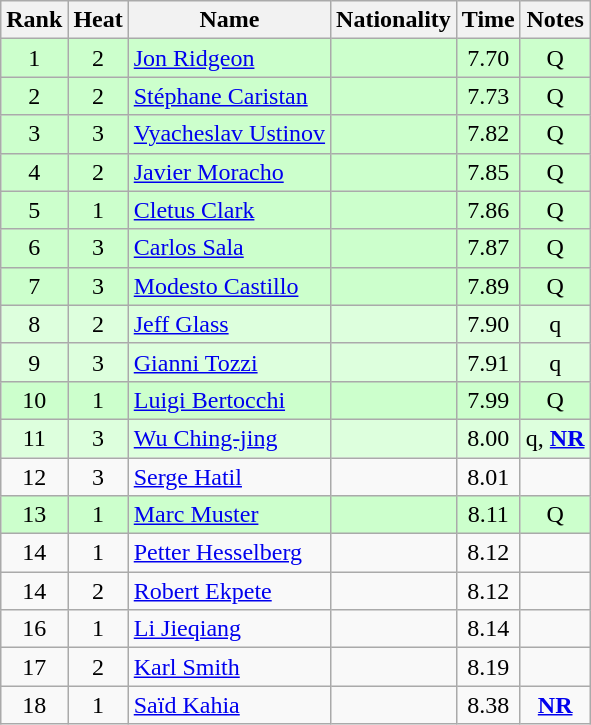<table class="wikitable sortable" style="text-align:center">
<tr>
<th>Rank</th>
<th>Heat</th>
<th>Name</th>
<th>Nationality</th>
<th>Time</th>
<th>Notes</th>
</tr>
<tr bgcolor=ccffcc>
<td>1</td>
<td>2</td>
<td align="left"><a href='#'>Jon Ridgeon</a></td>
<td align=left></td>
<td>7.70</td>
<td>Q</td>
</tr>
<tr bgcolor=ccffcc>
<td>2</td>
<td>2</td>
<td align="left"><a href='#'>Stéphane Caristan</a></td>
<td align=left></td>
<td>7.73</td>
<td>Q</td>
</tr>
<tr bgcolor=ccffcc>
<td>3</td>
<td>3</td>
<td align="left"><a href='#'>Vyacheslav Ustinov</a></td>
<td align=left></td>
<td>7.82</td>
<td>Q</td>
</tr>
<tr bgcolor=ccffcc>
<td>4</td>
<td>2</td>
<td align="left"><a href='#'>Javier Moracho</a></td>
<td align=left></td>
<td>7.85</td>
<td>Q</td>
</tr>
<tr bgcolor=ccffcc>
<td>5</td>
<td>1</td>
<td align="left"><a href='#'>Cletus Clark</a></td>
<td align=left></td>
<td>7.86</td>
<td>Q</td>
</tr>
<tr bgcolor=ccffcc>
<td>6</td>
<td>3</td>
<td align="left"><a href='#'>Carlos Sala</a></td>
<td align=left></td>
<td>7.87</td>
<td>Q</td>
</tr>
<tr bgcolor=ccffcc>
<td>7</td>
<td>3</td>
<td align="left"><a href='#'>Modesto Castillo</a></td>
<td align=left></td>
<td>7.89</td>
<td>Q</td>
</tr>
<tr bgcolor=ddffdd>
<td>8</td>
<td>2</td>
<td align="left"><a href='#'>Jeff Glass</a></td>
<td align=left></td>
<td>7.90</td>
<td>q</td>
</tr>
<tr bgcolor=ddffdd>
<td>9</td>
<td>3</td>
<td align="left"><a href='#'>Gianni Tozzi</a></td>
<td align=left></td>
<td>7.91</td>
<td>q</td>
</tr>
<tr bgcolor=ccffcc>
<td>10</td>
<td>1</td>
<td align="left"><a href='#'>Luigi Bertocchi</a></td>
<td align=left></td>
<td>7.99</td>
<td>Q</td>
</tr>
<tr bgcolor=ddffdd>
<td>11</td>
<td>3</td>
<td align="left"><a href='#'>Wu Ching-jing</a></td>
<td align=left></td>
<td>8.00</td>
<td>q, <strong><a href='#'>NR</a></strong></td>
</tr>
<tr>
<td>12</td>
<td>3</td>
<td align="left"><a href='#'>Serge Hatil</a></td>
<td align=left></td>
<td>8.01</td>
<td></td>
</tr>
<tr bgcolor=ccffcc>
<td>13</td>
<td>1</td>
<td align="left"><a href='#'>Marc Muster</a></td>
<td align=left></td>
<td>8.11</td>
<td>Q</td>
</tr>
<tr>
<td>14</td>
<td>1</td>
<td align="left"><a href='#'>Petter Hesselberg</a></td>
<td align=left></td>
<td>8.12</td>
<td></td>
</tr>
<tr>
<td>14</td>
<td>2</td>
<td align="left"><a href='#'>Robert Ekpete</a></td>
<td align=left></td>
<td>8.12</td>
<td></td>
</tr>
<tr>
<td>16</td>
<td>1</td>
<td align="left"><a href='#'>Li Jieqiang</a></td>
<td align=left></td>
<td>8.14</td>
<td></td>
</tr>
<tr>
<td>17</td>
<td>2</td>
<td align="left"><a href='#'>Karl Smith</a></td>
<td align=left></td>
<td>8.19</td>
<td></td>
</tr>
<tr>
<td>18</td>
<td>1</td>
<td align="left"><a href='#'>Saïd Kahia</a></td>
<td align=left></td>
<td>8.38</td>
<td><strong><a href='#'>NR</a></strong></td>
</tr>
</table>
